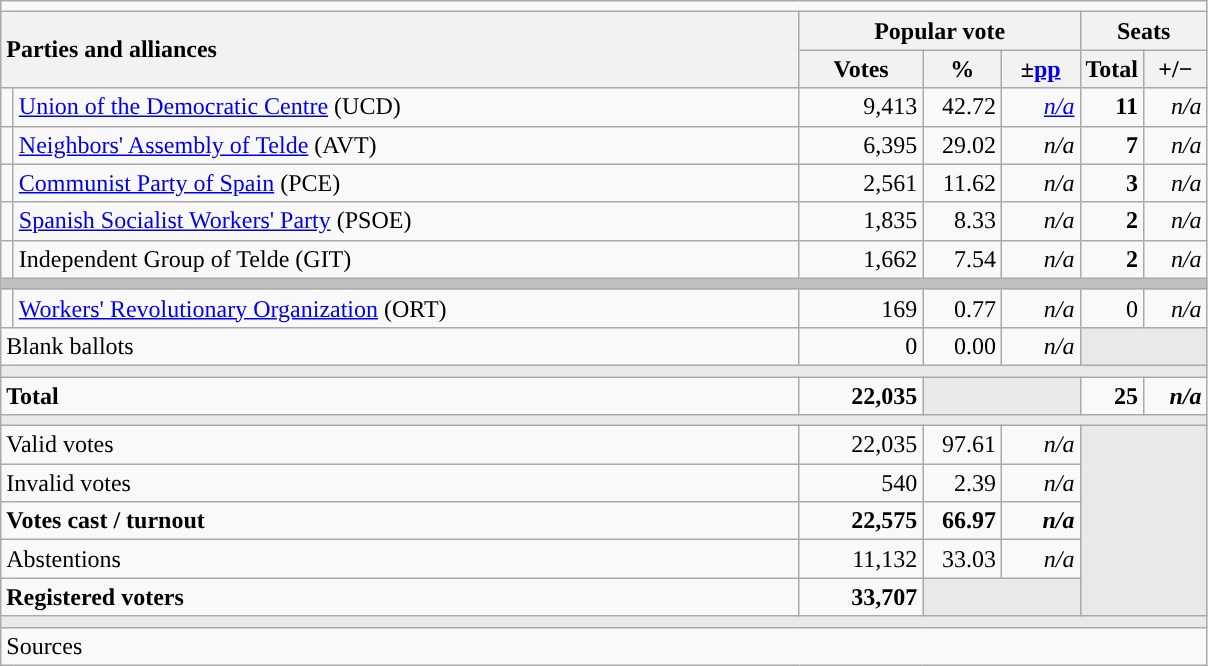<table class="wikitable" style="text-align:right;">
<tr>
<td colspan="7"></td>
</tr>
<tr>
<th style="text-align:left;" rowspan="2" colspan="2" width="525">Parties and alliances</th>
<th colspan="3">Popular vote</th>
<th colspan="2">Seats</th>
</tr>
<tr>
<th width="75">Votes</th>
<th width="45">%</th>
<th width="45">±<a href='#'>pp</a></th>
<th width="35">Total</th>
<th width="35">+/−</th>
</tr>
<tr>
<td width="1" style="color:inherit;background:"></td>
<td align="left"><a href='#'>Union of the Democratic Centre</a> (UCD)</td>
<td>9,413</td>
<td>42.72</td>
<td><em><a href='#'>n/a</a></em></td>
<td><strong>11</strong></td>
<td><em>n/a</em></td>
</tr>
<tr>
<td style="color:inherit;background:"></td>
<td align="left"><a href='#'>Neighbors' Assembly of Telde</a> (AVT)</td>
<td>6,395</td>
<td>29.02</td>
<td><em>n/a</em></td>
<td><strong>7</strong></td>
<td><em>n/a</em></td>
</tr>
<tr>
<td style="color:inherit;background:"></td>
<td align="left"><a href='#'>Communist Party of Spain</a> (PCE)</td>
<td>2,561</td>
<td>11.62</td>
<td><em>n/a</em></td>
<td><strong>3</strong></td>
<td><em>n/a</em></td>
</tr>
<tr>
<td style="color:inherit;background:"></td>
<td align="left"><a href='#'>Spanish Socialist Workers' Party</a> (PSOE)</td>
<td>1,835</td>
<td>8.33</td>
<td><em>n/a</em></td>
<td><strong>2</strong></td>
<td><em>n/a</em></td>
</tr>
<tr>
<td style="color:inherit;background:"></td>
<td align="left">Independent Group of Telde (GIT)</td>
<td>1,662</td>
<td>7.54</td>
<td><em>n/a</em></td>
<td><strong>2</strong></td>
<td><em>n/a</em></td>
</tr>
<tr>
<td colspan="7" bgcolor="#C0C0C0"></td>
</tr>
<tr>
<td style="color:inherit;background:"></td>
<td align="left"><a href='#'>Workers' Revolutionary Organization</a> (ORT)</td>
<td>169</td>
<td>0.77</td>
<td><em>n/a</em></td>
<td>0</td>
<td><em>n/a</em></td>
</tr>
<tr>
<td align="left" colspan="2">Blank ballots</td>
<td>0</td>
<td>0.00</td>
<td><em>n/a</em></td>
<td bgcolor="#E9E9E9" colspan="2"></td>
</tr>
<tr>
<td colspan="7" bgcolor="#E9E9E9"></td>
</tr>
<tr style="font-weight:bold;">
<td align="left" colspan="2">Total</td>
<td>22,035</td>
<td bgcolor="#E9E9E9" colspan="2"></td>
<td>25</td>
<td><em>n/a</em></td>
</tr>
<tr>
<td colspan="7" bgcolor="#E9E9E9"></td>
</tr>
<tr>
<td align="left" colspan="2">Valid votes</td>
<td>22,035</td>
<td>97.61</td>
<td><em>n/a</em></td>
<td bgcolor="#E9E9E9" colspan="2" rowspan="5"></td>
</tr>
<tr>
<td align="left" colspan="2">Invalid votes</td>
<td>540</td>
<td>2.39</td>
<td><em>n/a</em></td>
</tr>
<tr style="font-weight:bold;">
<td align="left" colspan="2">Votes cast / turnout</td>
<td>22,575</td>
<td>66.97</td>
<td><em>n/a</em></td>
</tr>
<tr>
<td align="left" colspan="2">Abstentions</td>
<td>11,132</td>
<td>33.03</td>
<td><em>n/a</em></td>
</tr>
<tr style="font-weight:bold;">
<td align="left" colspan="2">Registered voters</td>
<td>33,707</td>
<td bgcolor="#E9E9E9" colspan="2"></td>
</tr>
<tr>
<td colspan="7" bgcolor="#E9E9E9"></td>
</tr>
<tr>
<td align="left" colspan="7">Sources</td>
</tr>
</table>
